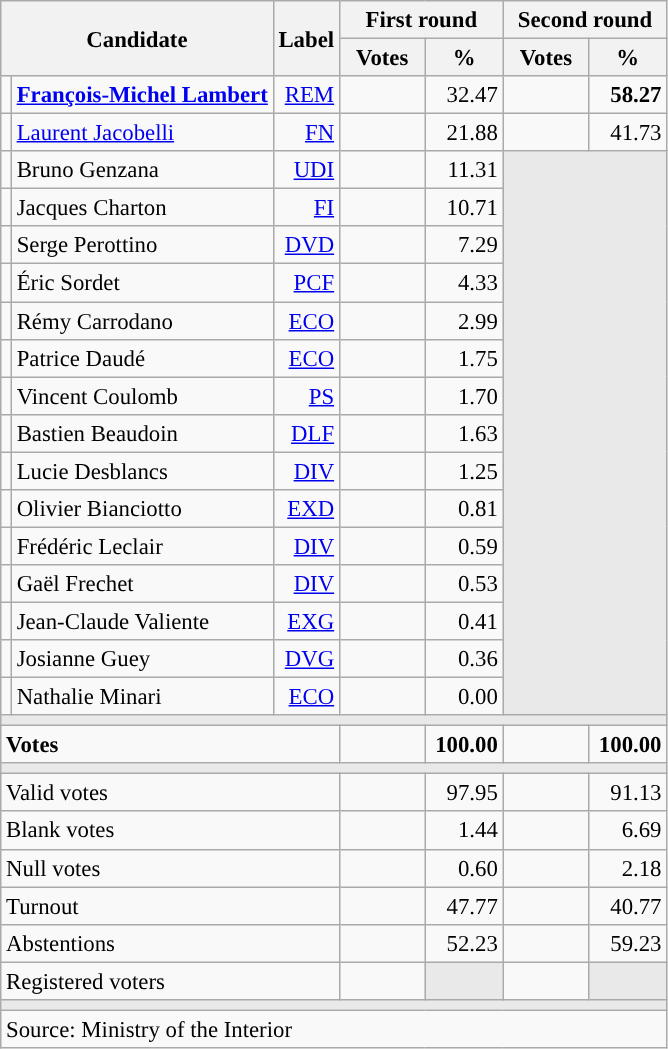<table class="wikitable" style="text-align:right;font-size:95%;">
<tr>
<th rowspan="2" colspan="2">Candidate</th>
<th rowspan="2">Label</th>
<th colspan="2">First round</th>
<th colspan="2">Second round</th>
</tr>
<tr>
<th style="width:50px;">Votes</th>
<th style="width:45px;">%</th>
<th style="width:50px;">Votes</th>
<th style="width:45px;">%</th>
</tr>
<tr>
<td style="color:inherit;background:"></td>
<td style="text-align:left;"><strong><a href='#'>François-Michel Lambert</a></strong></td>
<td><a href='#'>REM</a></td>
<td></td>
<td>32.47</td>
<td><strong></strong></td>
<td><strong>58.27</strong></td>
</tr>
<tr>
<td style="color:inherit;background:"></td>
<td style="text-align:left;"><a href='#'>Laurent Jacobelli</a></td>
<td><a href='#'>FN</a></td>
<td></td>
<td>21.88</td>
<td></td>
<td>41.73</td>
</tr>
<tr>
<td style="color:inherit;background:"></td>
<td style="text-align:left;">Bruno Genzana</td>
<td><a href='#'>UDI</a></td>
<td></td>
<td>11.31</td>
<td colspan="2" rowspan="15" style="background:#E9E9E9;"></td>
</tr>
<tr>
<td style="color:inherit;background:"></td>
<td style="text-align:left;">Jacques Charton</td>
<td><a href='#'>FI</a></td>
<td></td>
<td>10.71</td>
</tr>
<tr>
<td style="color:inherit;background:"></td>
<td style="text-align:left;">Serge Perottino</td>
<td><a href='#'>DVD</a></td>
<td></td>
<td>7.29</td>
</tr>
<tr>
<td style="color:inherit;background:"></td>
<td style="text-align:left;">Éric Sordet</td>
<td><a href='#'>PCF</a></td>
<td></td>
<td>4.33</td>
</tr>
<tr>
<td style="color:inherit;background:"></td>
<td style="text-align:left;">Rémy Carrodano</td>
<td><a href='#'>ECO</a></td>
<td></td>
<td>2.99</td>
</tr>
<tr>
<td style="color:inherit;background:"></td>
<td style="text-align:left;">Patrice Daudé</td>
<td><a href='#'>ECO</a></td>
<td></td>
<td>1.75</td>
</tr>
<tr>
<td style="color:inherit;background:"></td>
<td style="text-align:left;">Vincent Coulomb</td>
<td><a href='#'>PS</a></td>
<td></td>
<td>1.70</td>
</tr>
<tr>
<td style="color:inherit;background:"></td>
<td style="text-align:left;">Bastien Beaudoin</td>
<td><a href='#'>DLF</a></td>
<td></td>
<td>1.63</td>
</tr>
<tr>
<td style="color:inherit;background:"></td>
<td style="text-align:left;">Lucie Desblancs</td>
<td><a href='#'>DIV</a></td>
<td></td>
<td>1.25</td>
</tr>
<tr>
<td style="color:inherit;background:"></td>
<td style="text-align:left;">Olivier Bianciotto</td>
<td><a href='#'>EXD</a></td>
<td></td>
<td>0.81</td>
</tr>
<tr>
<td style="color:inherit;background:"></td>
<td style="text-align:left;">Frédéric Leclair</td>
<td><a href='#'>DIV</a></td>
<td></td>
<td>0.59</td>
</tr>
<tr>
<td style="color:inherit;background:"></td>
<td style="text-align:left;">Gaël Frechet</td>
<td><a href='#'>DIV</a></td>
<td></td>
<td>0.53</td>
</tr>
<tr>
<td style="color:inherit;background:"></td>
<td style="text-align:left;">Jean-Claude Valiente</td>
<td><a href='#'>EXG</a></td>
<td></td>
<td>0.41</td>
</tr>
<tr>
<td style="color:inherit;background:"></td>
<td style="text-align:left;">Josianne Guey</td>
<td><a href='#'>DVG</a></td>
<td></td>
<td>0.36</td>
</tr>
<tr>
<td style="color:inherit;background:"></td>
<td style="text-align:left;">Nathalie Minari</td>
<td><a href='#'>ECO</a></td>
<td></td>
<td>0.00</td>
</tr>
<tr>
<td colspan="7" style="background:#E9E9E9;"></td>
</tr>
<tr style="font-weight:bold;">
<td colspan="3" style="text-align:left;">Votes</td>
<td></td>
<td>100.00</td>
<td></td>
<td>100.00</td>
</tr>
<tr>
<td colspan="7" style="background:#E9E9E9;"></td>
</tr>
<tr>
<td colspan="3" style="text-align:left;">Valid votes</td>
<td></td>
<td>97.95</td>
<td></td>
<td>91.13</td>
</tr>
<tr>
<td colspan="3" style="text-align:left;">Blank votes</td>
<td></td>
<td>1.44</td>
<td></td>
<td>6.69</td>
</tr>
<tr>
<td colspan="3" style="text-align:left;">Null votes</td>
<td></td>
<td>0.60</td>
<td></td>
<td>2.18</td>
</tr>
<tr>
<td colspan="3" style="text-align:left;">Turnout</td>
<td></td>
<td>47.77</td>
<td></td>
<td>40.77</td>
</tr>
<tr>
<td colspan="3" style="text-align:left;">Abstentions</td>
<td></td>
<td>52.23</td>
<td></td>
<td>59.23</td>
</tr>
<tr>
<td colspan="3" style="text-align:left;">Registered voters</td>
<td></td>
<td style="background:#E9E9E9;"></td>
<td></td>
<td style="background:#E9E9E9;"></td>
</tr>
<tr>
<td colspan="7" style="background:#E9E9E9;"></td>
</tr>
<tr>
<td colspan="7" style="text-align:left;">Source: Ministry of the Interior</td>
</tr>
</table>
